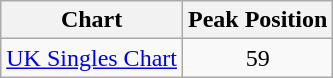<table class="wikitable sortable">
<tr>
<th align="left">Chart</th>
<th align="center">Peak Position</th>
</tr>
<tr>
<td align="left"><a href='#'>UK Singles Chart</a></td>
<td align="center">59</td>
</tr>
</table>
